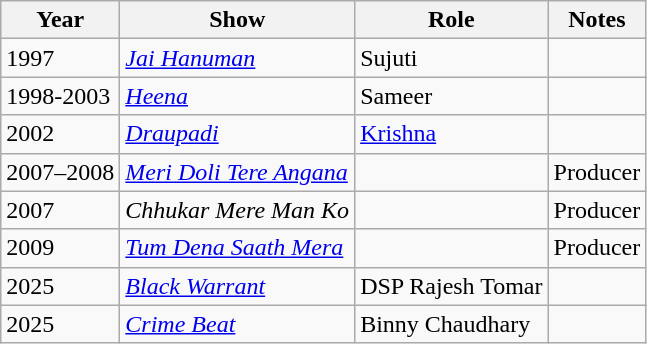<table class="wikitable sortable">
<tr>
<th>Year</th>
<th>Show</th>
<th>Role</th>
<th>Notes</th>
</tr>
<tr>
<td>1997</td>
<td><em><a href='#'>Jai Hanuman</a></em></td>
<td>Sujuti</td>
<td></td>
</tr>
<tr>
<td>1998-2003</td>
<td><em><a href='#'>Heena</a></em></td>
<td>Sameer</td>
<td></td>
</tr>
<tr>
<td>2002</td>
<td><em><a href='#'> Draupadi</a></em></td>
<td><a href='#'>Krishna</a></td>
<td></td>
</tr>
<tr>
<td>2007–2008</td>
<td><em><a href='#'>Meri Doli Tere Angana</a></em></td>
<td></td>
<td>Producer</td>
</tr>
<tr>
<td>2007</td>
<td><em>Chhukar Mere Man Ko</em></td>
<td></td>
<td>Producer</td>
</tr>
<tr>
<td>2009</td>
<td><em><a href='#'>Tum Dena Saath Mera</a></em></td>
<td></td>
<td>Producer</td>
</tr>
<tr>
<td>2025</td>
<td><em><a href='#'>Black Warrant</a></em></td>
<td>DSP Rajesh Tomar</td>
<td></td>
</tr>
<tr>
<td>2025</td>
<td><a href='#'><em>Crime Beat</em></a></td>
<td>Binny Chaudhary</td>
<td></td>
</tr>
</table>
